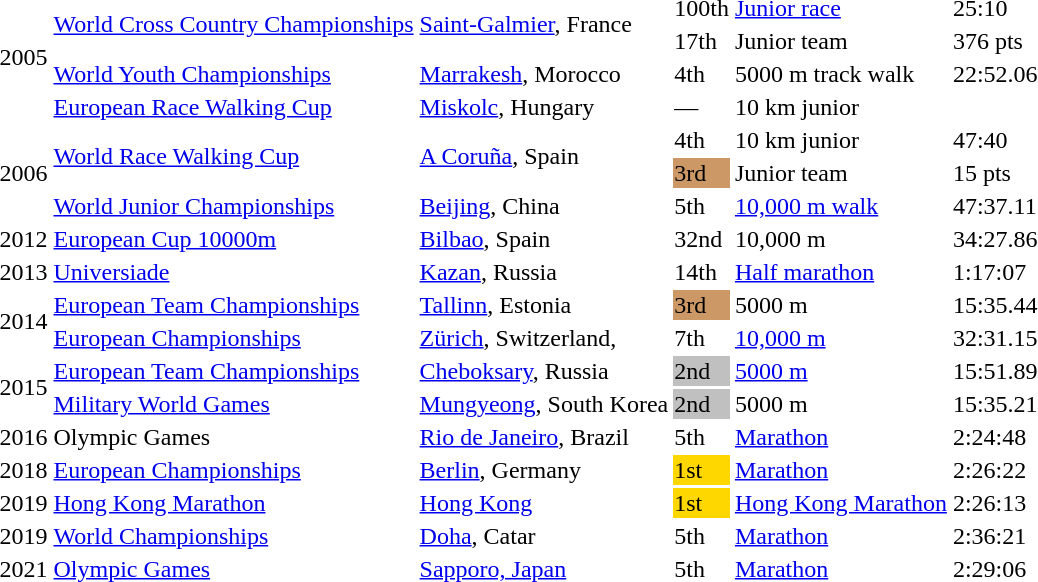<table>
<tr>
<td rowspan=4>2005</td>
<td rowspan=2><a href='#'>World Cross Country Championships</a></td>
<td rowspan=2><a href='#'>Saint-Galmier</a>, France</td>
<td>100th</td>
<td><a href='#'>Junior race</a></td>
<td>25:10</td>
</tr>
<tr>
<td>17th</td>
<td>Junior team</td>
<td>376 pts</td>
</tr>
<tr>
<td><a href='#'>World Youth Championships</a></td>
<td><a href='#'>Marrakesh</a>, Morocco</td>
<td>4th</td>
<td>5000 m track walk</td>
<td>22:52.06</td>
</tr>
<tr>
<td><a href='#'>European Race Walking Cup</a></td>
<td><a href='#'>Miskolc</a>, Hungary</td>
<td>—</td>
<td>10 km junior</td>
<td></td>
</tr>
<tr>
<td rowspan=3>2006</td>
<td rowspan=2><a href='#'>World Race Walking Cup</a></td>
<td rowspan=2><a href='#'>A Coruña</a>, Spain</td>
<td>4th</td>
<td>10 km junior</td>
<td>47:40</td>
</tr>
<tr>
<td bgcolor=cc9966>3rd</td>
<td>Junior team</td>
<td>15 pts</td>
</tr>
<tr>
<td><a href='#'>World Junior Championships</a></td>
<td><a href='#'>Beijing</a>, China</td>
<td>5th</td>
<td><a href='#'>10,000 m walk</a></td>
<td>47:37.11</td>
</tr>
<tr>
<td>2012</td>
<td><a href='#'>European Cup 10000m</a></td>
<td><a href='#'>Bilbao</a>, Spain</td>
<td>32nd</td>
<td>10,000 m</td>
<td>34:27.86</td>
</tr>
<tr>
<td>2013</td>
<td><a href='#'>Universiade</a></td>
<td><a href='#'>Kazan</a>, Russia</td>
<td>14th</td>
<td><a href='#'>Half marathon</a></td>
<td>1:17:07</td>
</tr>
<tr>
<td rowspan=2>2014</td>
<td><a href='#'>European Team Championships</a></td>
<td><a href='#'>Tallinn</a>, Estonia</td>
<td bgcolor=cc9966>3rd</td>
<td>5000 m</td>
<td>15:35.44</td>
</tr>
<tr>
<td><a href='#'>European Championships</a></td>
<td><a href='#'>Zürich</a>, Switzerland,</td>
<td>7th</td>
<td><a href='#'>10,000 m</a></td>
<td>32:31.15</td>
</tr>
<tr>
<td rowspan=2>2015</td>
<td><a href='#'>European Team Championships</a></td>
<td><a href='#'>Cheboksary</a>, Russia</td>
<td bgcolor=silver>2nd</td>
<td><a href='#'>5000 m</a></td>
<td>15:51.89</td>
</tr>
<tr>
<td><a href='#'>Military World Games</a></td>
<td><a href='#'>Mungyeong</a>, South Korea</td>
<td bgcolor=silver>2nd</td>
<td>5000 m</td>
<td>15:35.21</td>
</tr>
<tr>
<td>2016</td>
<td Athletics at the 2016 Summer Olympics>Olympic Games</td>
<td><a href='#'>Rio de Janeiro</a>, Brazil</td>
<td>5th</td>
<td><a href='#'>Marathon</a></td>
<td>2:24:48</td>
</tr>
<tr>
<td>2018</td>
<td><a href='#'>European Championships</a></td>
<td><a href='#'>Berlin</a>, Germany</td>
<td bgcolor=gold>1st</td>
<td><a href='#'>Marathon</a></td>
<td>2:26:22</td>
</tr>
<tr>
<td>2019</td>
<td><a href='#'>Hong Kong Marathon</a></td>
<td><a href='#'>Hong Kong</a></td>
<td bgcolor=gold>1st</td>
<td><a href='#'>Hong Kong Marathon</a></td>
<td>2:26:13</td>
</tr>
<tr>
<td>2019</td>
<td><a href='#'>World Championships</a></td>
<td><a href='#'>Doha</a>, Catar</td>
<td>5th</td>
<td><a href='#'>Marathon</a></td>
<td>2:36:21</td>
</tr>
<tr>
<td>2021</td>
<td><a href='#'>Olympic Games</a></td>
<td><a href='#'>Sapporo, Japan</a></td>
<td>5th</td>
<td><a href='#'>Marathon</a></td>
<td>2:29:06</td>
</tr>
</table>
